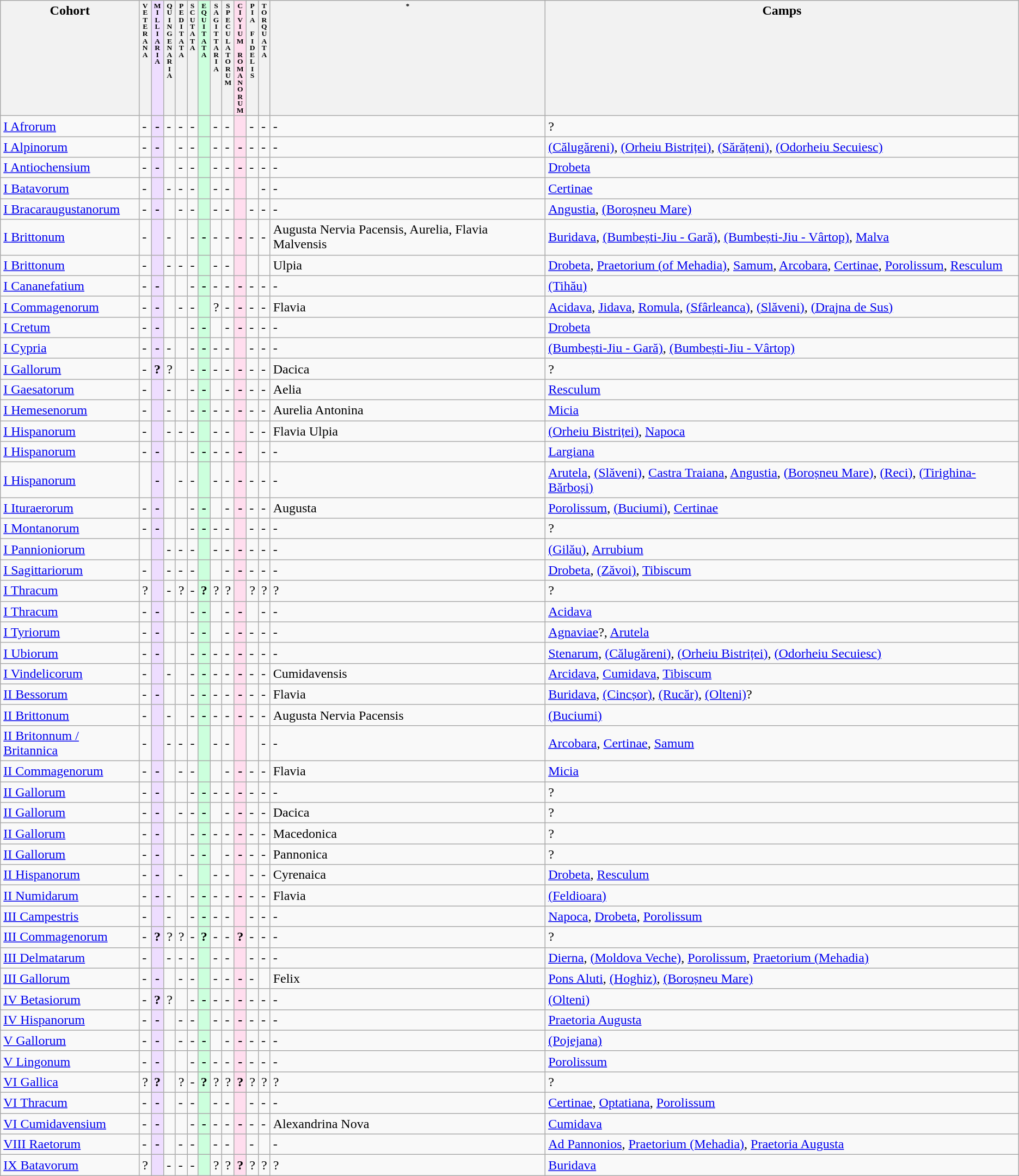<table class="wikitable sortable">
<tr style="vertical-align: top;">
<th>Cohort</th>
<th style="font-size:xx-small; line-height:95%">V<br>E<br>T<br>E<br>R<br>A<br>N<br>A</th>
<th style="font-size:xx-small; line-height:95%; background-color: #EEDDFF">M<br>I<br>L<br>L<br>I<br>A<br>R<br>I<br>A</th>
<th style="font-size:xx-small; line-height:95%">Q<br>U<br>I<br>N<br>G<br>E<br>N<br>A<br>R<br>I<br>A</th>
<th style="font-size:xx-small; line-height:95%">P<br>E<br>D<br>I<br>T<br>A<br>T<br>A</th>
<th style="font-size:xx-small; line-height:95%">S<br>C<br>U<br>T<br>A<br>T<br>A</th>
<th style="font-size:xx-small; line-height:95%; background-color: #CCFFDD">E<br>Q<br>U<br>I<br>T<br>A<br>T<br>A</th>
<th style="font-size:xx-small; line-height:95%">S<br>A<br>G<br>I<br>T<br>T<br>A<br>R<br>I<br>A</th>
<th style="font-size:xx-small; line-height:95%">S<br>P<br>E<br>C<br>U<br>L<br>A<br>T<br>O<br>R<br>U<br>M</th>
<th style="font-size:xx-small; line-height:95%; background-color: #FFDDEE">C<br>I<br>V<br>I<br>U<br>M<br> <br>R<br>O<br>M<br>A<br>N<br>O<br>R<br>U<br>M</th>
<th style="font-size:xx-small; line-height:95%">P<br>I<br>A<br> <br>F<br>I<br>D<br>E<br>L<br>I<br>S</th>
<th style="font-size:xx-small; line-height:95%">T<br>O<br>R<br>Q<br>U<br>A<br>T<br>A</th>
<th style="font-size:xx-small; line-height:95%">*</th>
<th>Camps</th>
</tr>
<tr>
<td><a href='#'>I Afrorum</a></td>
<td>-</td>
<th style="background-color: #EEDDFF">-</th>
<td>-</td>
<td>-</td>
<td>-</td>
<th style="background-color: #CCFFDD"></th>
<td>-</td>
<td>-</td>
<th style="background-color: #FFDDEE"></th>
<td>-</td>
<td>-</td>
<td>-</td>
<td>?</td>
</tr>
<tr>
<td><a href='#'>I Alpinorum</a></td>
<td>-</td>
<th style="background-color: #EEDDFF">-</th>
<td></td>
<td>-</td>
<td>-</td>
<th style="background-color: #CCFFDD"></th>
<td>-</td>
<td>-</td>
<th style="background-color: #FFDDEE">-</th>
<td>-</td>
<td>-</td>
<td>-</td>
<td><a href='#'>(Călugăreni)</a>, <a href='#'>(Orheiu Bistriței)</a>, <a href='#'>(Sărățeni)</a>, <a href='#'>(Odorheiu Secuiesc)</a></td>
</tr>
<tr>
<td><a href='#'>I Antiochensium</a></td>
<td>-</td>
<th style="background-color: #EEDDFF">-</th>
<td></td>
<td>-</td>
<td>-</td>
<th style="background-color: #CCFFDD"></th>
<td>-</td>
<td>-</td>
<th style="background-color: #FFDDEE">-</th>
<td>-</td>
<td>-</td>
<td>-</td>
<td><a href='#'>Drobeta</a></td>
</tr>
<tr>
<td><a href='#'>I Batavorum</a></td>
<td>-</td>
<th style="background-color: #EEDDFF"></th>
<td>-</td>
<td>-</td>
<td>-</td>
<th style="background-color: #CCFFDD"></th>
<td>-</td>
<td>-</td>
<th style="background-color: #FFDDEE"></th>
<td></td>
<td>-</td>
<td>-</td>
<td><a href='#'>Certinae</a></td>
</tr>
<tr>
<td><a href='#'>I Bracaraugustanorum</a></td>
<td>-</td>
<th style="background-color: #EEDDFF">-</th>
<td></td>
<td>-</td>
<td>-</td>
<th style="background-color: #CCFFDD"></th>
<td>-</td>
<td>-</td>
<th style="background-color: #FFDDEE"></th>
<td>-</td>
<td>-</td>
<td>-</td>
<td><a href='#'>Angustia</a>, <a href='#'>(Boroșneu Mare)</a></td>
</tr>
<tr>
<td><a href='#'>I Brittonum</a></td>
<td>-</td>
<th style="background-color: #EEDDFF"></th>
<td>-</td>
<td></td>
<td>-</td>
<th style="background-color: #CCFFDD">-</th>
<td>-</td>
<td>-</td>
<th style="background-color: #FFDDEE">-</th>
<td>-</td>
<td>-</td>
<td>Augusta Nervia Pacensis, Aurelia, Flavia Malvensis</td>
<td><a href='#'>Buridava</a>, <a href='#'>(Bumbești-Jiu - Gară)</a>, <a href='#'>(Bumbești-Jiu - Vârtop)</a>, <a href='#'>Malva</a></td>
</tr>
<tr>
<td><a href='#'>I Brittonum</a></td>
<td>-</td>
<th style="background-color: #EEDDFF"></th>
<td>-</td>
<td>-</td>
<td>-</td>
<th style="background-color: #CCFFDD"></th>
<td>-</td>
<td>-</td>
<th style="background-color: #FFDDEE"></th>
<td></td>
<td></td>
<td>Ulpia</td>
<td><a href='#'>Drobeta</a>, <a href='#'>Praetorium (of Mehadia)</a>, <a href='#'>Samum</a>, <a href='#'>Arcobara</a>, <a href='#'>Certinae</a>, <a href='#'>Porolissum</a>, <a href='#'>Resculum</a></td>
</tr>
<tr>
<td><a href='#'>I Cananefatium</a></td>
<td>-</td>
<th style="background-color: #EEDDFF">-</th>
<td></td>
<td></td>
<td>-</td>
<th style="background-color: #CCFFDD">-</th>
<td>-</td>
<td>-</td>
<th style="background-color: #FFDDEE">-</th>
<td>-</td>
<td>-</td>
<td>-</td>
<td><a href='#'>(Tihău)</a></td>
</tr>
<tr>
<td><a href='#'>I Commagenorum</a></td>
<td>-</td>
<th style="background-color: #EEDDFF">-</th>
<td></td>
<td>-</td>
<td>-</td>
<th style="background-color: #CCFFDD"></th>
<td>?</td>
<td>-</td>
<th style="background-color: #FFDDEE">-</th>
<td>-</td>
<td>-</td>
<td>Flavia</td>
<td><a href='#'>Acidava</a>, <a href='#'>Jidava</a>, <a href='#'>Romula</a>, <a href='#'>(Sfârleanca)</a>, <a href='#'>(Slăveni)</a>, <a href='#'>(Drajna de Sus)</a></td>
</tr>
<tr>
<td><a href='#'>I Cretum</a></td>
<td>-</td>
<th style="background-color: #EEDDFF">-</th>
<td></td>
<td></td>
<td>-</td>
<th style="background-color: #CCFFDD">-</th>
<td></td>
<td>-</td>
<th style="background-color: #FFDDEE">-</th>
<td>-</td>
<td>-</td>
<td>-</td>
<td><a href='#'>Drobeta</a></td>
</tr>
<tr>
<td><a href='#'>I Cypria</a></td>
<td>-</td>
<th style="background-color: #EEDDFF">-</th>
<td>-</td>
<td></td>
<td>-</td>
<th style="background-color: #CCFFDD">-</th>
<td>-</td>
<td>-</td>
<th style="background-color: #FFDDEE"></th>
<td>-</td>
<td>-</td>
<td>-</td>
<td><a href='#'>(Bumbești-Jiu - Gară)</a>, <a href='#'>(Bumbești-Jiu - Vârtop)</a></td>
</tr>
<tr>
<td><a href='#'>I Gallorum</a></td>
<td>-</td>
<th style="background-color: #EEDDFF">?</th>
<td>?</td>
<td></td>
<td>-</td>
<th style="background-color: #CCFFDD">-</th>
<td>-</td>
<td>-</td>
<th style="background-color: #FFDDEE">-</th>
<td>-</td>
<td>-</td>
<td>Dacica</td>
<td>?</td>
</tr>
<tr>
<td><a href='#'>I Gaesatorum</a></td>
<td>-</td>
<th style="background-color: #EEDDFF"></th>
<td>-</td>
<td></td>
<td>-</td>
<th style="background-color: #CCFFDD">-</th>
<td></td>
<td>-</td>
<th style="background-color: #FFDDEE">-</th>
<td>-</td>
<td>-</td>
<td>Aelia</td>
<td><a href='#'>Resculum</a></td>
</tr>
<tr>
<td><a href='#'>I Hemesenorum</a></td>
<td>-</td>
<th style="background-color: #EEDDFF"></th>
<td>-</td>
<td></td>
<td>-</td>
<th style="background-color: #CCFFDD">-</th>
<td>-</td>
<td>-</td>
<th style="background-color: #FFDDEE">-</th>
<td>-</td>
<td>-</td>
<td>Aurelia Antonina</td>
<td><a href='#'>Micia</a></td>
</tr>
<tr>
<td><a href='#'>I Hispanorum</a></td>
<td>-</td>
<th style="background-color: #EEDDFF"></th>
<td>-</td>
<td>-</td>
<td>-</td>
<th style="background-color: #CCFFDD"></th>
<td>-</td>
<td>-</td>
<th style="background-color: #FFDDEE"></th>
<td>-</td>
<td>-</td>
<td>Flavia Ulpia</td>
<td><a href='#'>(Orheiu Bistriței)</a>, <a href='#'>Napoca</a></td>
</tr>
<tr>
<td><a href='#'>I Hispanorum</a></td>
<td>-</td>
<th style="background-color: #EEDDFF">-</th>
<td></td>
<td></td>
<td>-</td>
<th style="background-color: #CCFFDD">-</th>
<td>-</td>
<td>-</td>
<th style="background-color: #FFDDEE">-</th>
<td></td>
<td>-</td>
<td>-</td>
<td><a href='#'>Largiana</a></td>
</tr>
<tr>
<td><a href='#'>I Hispanorum</a></td>
<td></td>
<th style="background-color: #EEDDFF">-</th>
<td></td>
<td>-</td>
<td>-</td>
<th style="background-color: #CCFFDD"></th>
<td>-</td>
<td>-</td>
<th style="background-color: #FFDDEE">-</th>
<td>-</td>
<td>-</td>
<td>-</td>
<td><a href='#'>Arutela</a>, <a href='#'>(Slăveni)</a>, <a href='#'>Castra Traiana</a>, <a href='#'>Angustia</a>, <a href='#'>(Boroșneu Mare)</a>, <a href='#'>(Reci)</a>, <a href='#'>(Tirighina-Bărboși)</a></td>
</tr>
<tr>
<td><a href='#'>I Ituraerorum</a></td>
<td>-</td>
<th style="background-color: #EEDDFF">-</th>
<td></td>
<td></td>
<td>-</td>
<th style="background-color: #CCFFDD">-</th>
<td></td>
<td>-</td>
<th style="background-color: #FFDDEE">-</th>
<td>-</td>
<td>-</td>
<td>Augusta</td>
<td><a href='#'>Porolissum</a>, <a href='#'>(Buciumi)</a>, <a href='#'>Certinae</a></td>
</tr>
<tr>
<td><a href='#'>I Montanorum</a></td>
<td>-</td>
<th style="background-color: #EEDDFF">-</th>
<td></td>
<td></td>
<td>-</td>
<th style="background-color: #CCFFDD">-</th>
<td>-</td>
<td>-</td>
<th style="background-color: #FFDDEE"></th>
<td>-</td>
<td>-</td>
<td>-</td>
<td>?</td>
</tr>
<tr>
<td><a href='#'>I Pannioniorum</a></td>
<td></td>
<th style="background-color: #EEDDFF"></th>
<td>-</td>
<td>-</td>
<td>-</td>
<th style="background-color: #CCFFDD"></th>
<td>-</td>
<td>-</td>
<th style="background-color: #FFDDEE">-</th>
<td>-</td>
<td>-</td>
<td>-</td>
<td><a href='#'>(Gilău)</a>, <a href='#'>Arrubium</a></td>
</tr>
<tr>
<td><a href='#'>I Sagittariorum</a></td>
<td>-</td>
<th style="background-color: #EEDDFF"></th>
<td>-</td>
<td>-</td>
<td>-</td>
<th style="background-color: #CCFFDD"></th>
<td></td>
<td>-</td>
<th style="background-color: #FFDDEE">-</th>
<td>-</td>
<td>-</td>
<td>-</td>
<td><a href='#'>Drobeta</a>, <a href='#'>(Zăvoi)</a>, <a href='#'>Tibiscum</a></td>
</tr>
<tr>
<td><a href='#'>I Thracum</a></td>
<td>?</td>
<th style="background-color: #EEDDFF"></th>
<td>-</td>
<td>?</td>
<td>-</td>
<th style="background-color: #CCFFDD">?</th>
<td>?</td>
<td>?</td>
<th style="background-color: #FFDDEE"></th>
<td>?</td>
<td>?</td>
<td>?</td>
<td>?</td>
</tr>
<tr>
<td><a href='#'>I Thracum</a></td>
<td>-</td>
<th style="background-color: #EEDDFF">-</th>
<td></td>
<td></td>
<td>-</td>
<th style="background-color: #CCFFDD">-</th>
<td></td>
<td>-</td>
<th style="background-color: #FFDDEE">-</th>
<td></td>
<td>-</td>
<td>-</td>
<td><a href='#'>Acidava</a></td>
</tr>
<tr>
<td><a href='#'>I Tyriorum</a></td>
<td>-</td>
<th style="background-color: #EEDDFF">-</th>
<td></td>
<td></td>
<td>-</td>
<th style="background-color: #CCFFDD">-</th>
<td></td>
<td>-</td>
<th style="background-color: #FFDDEE">-</th>
<td>-</td>
<td>-</td>
<td>-</td>
<td><a href='#'>Agnaviae</a>?, <a href='#'>Arutela</a></td>
</tr>
<tr>
<td><a href='#'>I Ubiorum</a></td>
<td>-</td>
<th style="background-color: #EEDDFF">-</th>
<td></td>
<td></td>
<td>-</td>
<th style="background-color: #CCFFDD">-</th>
<td>-</td>
<td>-</td>
<th style="background-color: #FFDDEE">-</th>
<td>-</td>
<td>-</td>
<td>-</td>
<td><a href='#'>Stenarum</a>, <a href='#'>(Călugăreni)</a>, <a href='#'>(Orheiu Bistriței)</a>, <a href='#'>(Odorheiu Secuiesc)</a></td>
</tr>
<tr>
<td><a href='#'>I Vindelicorum</a></td>
<td>-</td>
<th style="background-color: #EEDDFF"></th>
<td>-</td>
<td></td>
<td>-</td>
<th style="background-color: #CCFFDD">-</th>
<td>-</td>
<td>-</td>
<th style="background-color: #FFDDEE">-</th>
<td>-</td>
<td>-</td>
<td>Cumidavensis</td>
<td><a href='#'>Arcidava</a>, <a href='#'>Cumidava</a>, <a href='#'>Tibiscum</a></td>
</tr>
<tr>
<td><a href='#'>II Bessorum</a></td>
<td>-</td>
<th style="background-color: #EEDDFF">-</th>
<td></td>
<td></td>
<td>-</td>
<th style="background-color: #CCFFDD">-</th>
<td>-</td>
<td>-</td>
<th style="background-color: #FFDDEE">-</th>
<td>-</td>
<td>-</td>
<td>Flavia</td>
<td><a href='#'>Buridava</a>, <a href='#'>(Cincșor)</a>, <a href='#'>(Rucăr)</a>, <a href='#'>(Olteni)</a>? </td>
</tr>
<tr>
<td><a href='#'>II Brittonum</a></td>
<td>-</td>
<th style="background-color: #EEDDFF"></th>
<td>-</td>
<td></td>
<td>-</td>
<th style="background-color: #CCFFDD">-</th>
<td>-</td>
<td>-</td>
<th style="background-color: #FFDDEE">-</th>
<td>-</td>
<td>-</td>
<td>Augusta Nervia Pacensis</td>
<td><a href='#'>(Buciumi)</a></td>
</tr>
<tr>
<td><a href='#'>II Britonnum / Britannica</a></td>
<td>-</td>
<th style="background-color: #EEDDFF"></th>
<td>-</td>
<td>-</td>
<td>-</td>
<th style="background-color: #CCFFDD"></th>
<td>-</td>
<td>-</td>
<th style="background-color: #FFDDEE"></th>
<td></td>
<td>-</td>
<td>-</td>
<td><a href='#'>Arcobara</a>, <a href='#'>Certinae</a>, <a href='#'>Samum</a></td>
</tr>
<tr>
<td><a href='#'>II Commagenorum</a></td>
<td>-</td>
<th style="background-color: #EEDDFF">-</th>
<td></td>
<td>-</td>
<td>-</td>
<th style="background-color: #CCFFDD"></th>
<td></td>
<td>-</td>
<th style="background-color: #FFDDEE">-</th>
<td>-</td>
<td>-</td>
<td>Flavia</td>
<td><a href='#'>Micia</a></td>
</tr>
<tr>
<td><a href='#'>II Gallorum</a></td>
<td>-</td>
<th style="background-color: #EEDDFF">-</th>
<td></td>
<td></td>
<td>-</td>
<th style="background-color: #CCFFDD">-</th>
<td>-</td>
<td>-</td>
<th style="background-color: #FFDDEE">-</th>
<td>-</td>
<td>-</td>
<td>-</td>
<td>?</td>
</tr>
<tr>
<td><a href='#'>II Gallorum</a></td>
<td>-</td>
<th style="background-color: #EEDDFF">-</th>
<td></td>
<td>-</td>
<td>-</td>
<th style="background-color: #CCFFDD">-</th>
<td></td>
<td>-</td>
<th style="background-color: #FFDDEE">-</th>
<td>-</td>
<td>-</td>
<td>Dacica</td>
<td>?</td>
</tr>
<tr>
<td><a href='#'>II Gallorum</a></td>
<td>-</td>
<th style="background-color: #EEDDFF">-</th>
<td></td>
<td></td>
<td>-</td>
<th style="background-color: #CCFFDD">-</th>
<td>-</td>
<td>-</td>
<th style="background-color: #FFDDEE">-</th>
<td>-</td>
<td>-</td>
<td>Macedonica</td>
<td>?</td>
</tr>
<tr>
<td><a href='#'>II Gallorum</a></td>
<td>-</td>
<th style="background-color: #EEDDFF">-</th>
<td></td>
<td></td>
<td>-</td>
<th style="background-color: #CCFFDD">-</th>
<td></td>
<td>-</td>
<th style="background-color: #FFDDEE">-</th>
<td>-</td>
<td>-</td>
<td>Pannonica</td>
<td>?</td>
</tr>
<tr>
<td><a href='#'>II Hispanorum</a></td>
<td>-</td>
<th style="background-color: #EEDDFF">-</th>
<td></td>
<td>-</td>
<td></td>
<th style="background-color: #CCFFDD"></th>
<td>-</td>
<td>-</td>
<th style="background-color: #FFDDEE"></th>
<td>-</td>
<td>-</td>
<td>Cyrenaica </td>
<td><a href='#'>Drobeta</a>, <a href='#'>Resculum</a></td>
</tr>
<tr>
<td><a href='#'>II Numidarum</a></td>
<td>-</td>
<th style="background-color: #EEDDFF">-</th>
<td>-</td>
<td></td>
<td>-</td>
<th style="background-color: #CCFFDD">-</th>
<td>-</td>
<td>-</td>
<th style="background-color: #FFDDEE">-</th>
<td>-</td>
<td>-</td>
<td>Flavia</td>
<td><a href='#'>(Feldioara)</a></td>
</tr>
<tr>
<td><a href='#'>III Campestris</a></td>
<td>-</td>
<th style="background-color: #EEDDFF"></th>
<td>-</td>
<td></td>
<td>-</td>
<th style="background-color: #CCFFDD">-</th>
<td>-</td>
<td>-</td>
<th style="background-color: #FFDDEE"></th>
<td>-</td>
<td>-</td>
<td>-</td>
<td><a href='#'>Napoca</a>, <a href='#'>Drobeta</a>, <a href='#'>Porolissum</a></td>
</tr>
<tr>
<td><a href='#'>III Commagenorum</a></td>
<td>-</td>
<th style="background-color: #EEDDFF">?</th>
<td>?</td>
<td>?</td>
<td>-</td>
<th style="background-color: #CCFFDD">?</th>
<td>-</td>
<td>-</td>
<th style="background-color: #FFDDEE">?</th>
<td>-</td>
<td>-</td>
<td>-</td>
<td>?</td>
</tr>
<tr>
<td><a href='#'>III Delmatarum</a></td>
<td>-</td>
<th style="background-color: #EEDDFF"></th>
<td>-</td>
<td>-</td>
<td>-</td>
<th style="background-color: #CCFFDD"></th>
<td>-</td>
<td>-</td>
<th style="background-color: #FFDDEE"></th>
<td>-</td>
<td>-</td>
<td>-</td>
<td><a href='#'>Dierna</a>, <a href='#'>(Moldova Veche)</a>, <a href='#'>Porolissum</a>, <a href='#'>Praetorium (Mehadia)</a></td>
</tr>
<tr>
<td><a href='#'>III Gallorum</a></td>
<td>-</td>
<th style="background-color: #EEDDFF">-</th>
<td></td>
<td>-</td>
<td>-</td>
<th style="background-color: #CCFFDD"></th>
<td>-</td>
<td>-</td>
<th style="background-color: #FFDDEE">-</th>
<td>-</td>
<td></td>
<td>Felix</td>
<td><a href='#'>Pons Aluti</a>, <a href='#'>(Hoghiz)</a>, <a href='#'>(Boroșneu Mare)</a></td>
</tr>
<tr>
<td><a href='#'>IV Betasiorum</a></td>
<td>-</td>
<th style="background-color: #EEDDFF">?</th>
<td>?</td>
<td></td>
<td>-</td>
<th style="background-color: #CCFFDD">-</th>
<td>-</td>
<td>-</td>
<th style="background-color: #FFDDEE">-</th>
<td>-</td>
<td>-</td>
<td>-</td>
<td><a href='#'>(Olteni)</a></td>
</tr>
<tr>
<td><a href='#'>IV Hispanorum</a></td>
<td>-</td>
<th style="background-color: #EEDDFF">-</th>
<td></td>
<td>-</td>
<td>-</td>
<th style="background-color: #CCFFDD"></th>
<td>-</td>
<td>-</td>
<th style="background-color: #FFDDEE">-</th>
<td>-</td>
<td>-</td>
<td>-</td>
<td><a href='#'>Praetoria Augusta</a></td>
</tr>
<tr>
<td><a href='#'>V Gallorum</a></td>
<td>-</td>
<th style="background-color: #EEDDFF">-</th>
<td></td>
<td>-</td>
<td>-</td>
<th style="background-color: #CCFFDD">-</th>
<td></td>
<td>-</td>
<th style="background-color: #FFDDEE">-</th>
<td>-</td>
<td>-</td>
<td>-</td>
<td><a href='#'>(Pojejana)</a></td>
</tr>
<tr>
<td><a href='#'>V Lingonum</a></td>
<td>-</td>
<th style="background-color: #EEDDFF">-</th>
<td></td>
<td></td>
<td>-</td>
<th style="background-color: #CCFFDD">-</th>
<td>-</td>
<td>-</td>
<th style="background-color: #FFDDEE">-</th>
<td>-</td>
<td>-</td>
<td>-</td>
<td><a href='#'>Porolissum</a></td>
</tr>
<tr>
<td><a href='#'>VI Gallica</a></td>
<td>?</td>
<th style="background-color: #EEDDFF">?</th>
<td></td>
<td>?</td>
<td>-</td>
<th style="background-color: #CCFFDD">?</th>
<td>?</td>
<td>?</td>
<th style="background-color: #FFDDEE">?</th>
<td>?</td>
<td>?</td>
<td>?</td>
<td>?</td>
</tr>
<tr>
<td><a href='#'>VI Thracum</a></td>
<td>-</td>
<th style="background-color: #EEDDFF">-</th>
<td></td>
<td>-</td>
<td>-</td>
<th style="background-color: #CCFFDD"></th>
<td>-</td>
<td>-</td>
<th style="background-color: #FFDDEE"></th>
<td>-</td>
<td>-</td>
<td>-</td>
<td><a href='#'>Certinae</a>, <a href='#'>Optatiana</a>, <a href='#'>Porolissum</a></td>
</tr>
<tr>
<td><a href='#'>VI Cumidavensium</a></td>
<td>-</td>
<th style="background-color: #EEDDFF">-</th>
<td></td>
<td></td>
<td>-</td>
<th style="background-color: #CCFFDD">-</th>
<td>-</td>
<td>-</td>
<th style="background-color: #FFDDEE">-</th>
<td>-</td>
<td>-</td>
<td>Alexandrina Nova</td>
<td><a href='#'>Cumidava</a></td>
</tr>
<tr>
<td><a href='#'>VIII Raetorum</a></td>
<td>-</td>
<th style="background-color: #EEDDFF">-</th>
<td></td>
<td>-</td>
<td>-</td>
<th style="background-color: #CCFFDD"></th>
<td>-</td>
<td>-</td>
<th style="background-color: #FFDDEE"></th>
<td>-</td>
<td></td>
<td>-</td>
<td><a href='#'>Ad Pannonios</a>, <a href='#'>Praetorium (Mehadia)</a>, <a href='#'>Praetoria Augusta</a></td>
</tr>
<tr>
<td><a href='#'>IX Batavorum</a></td>
<td>?</td>
<th style="background-color: #EEDDFF"></th>
<td>-</td>
<td>-</td>
<td>-</td>
<th style="background-color: #CCFFDD"></th>
<td>?</td>
<td>?</td>
<th style="background-color: #FFDDEE">?</th>
<td>?</td>
<td>?</td>
<td>?</td>
<td><a href='#'>Buridava</a></td>
</tr>
</table>
